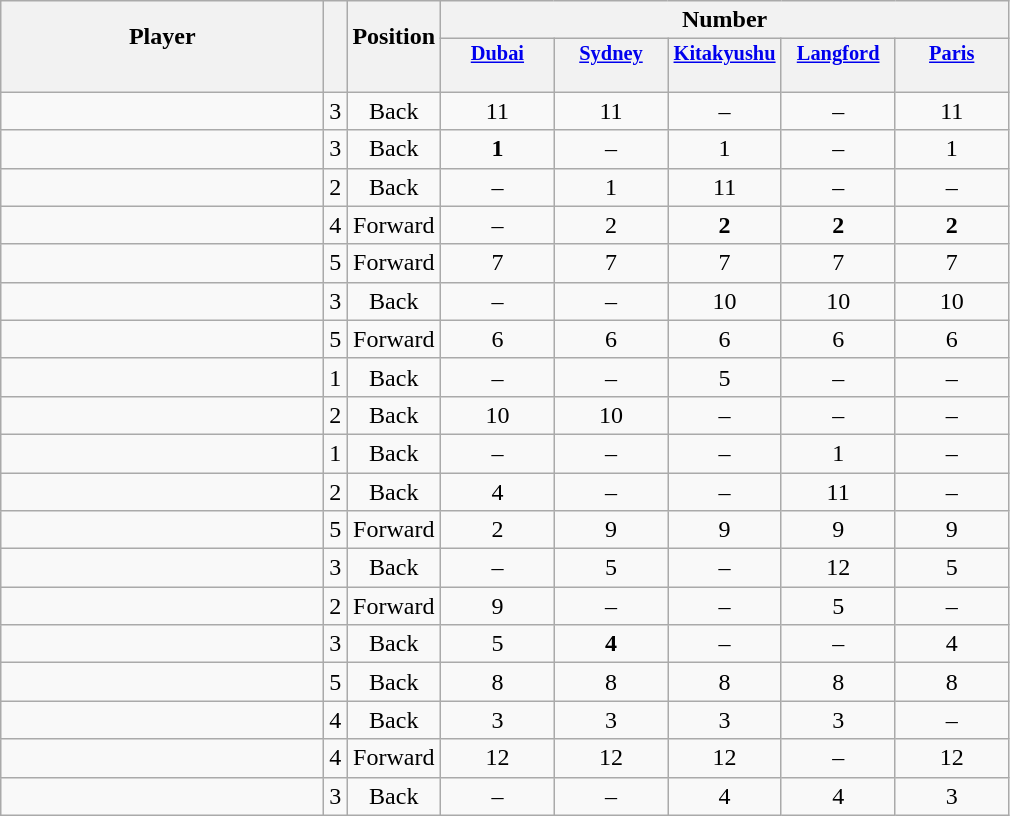<table class="wikitable sortable" style="text-align:center;">
<tr>
<th rowspan="2" style="border-bottom:0; width:13em;">Player</th>
<th rowspan="2" style="border-bottom:0;"></th>
<th rowspan="2" style="border-bottom:0;">Position</th>
<th colspan=5>Number</th>
</tr>
<tr>
<th style="vertical-align:top; width:5.2em; border-bottom:0; padding:2px; font-size:85%;"><a href='#'>Dubai</a></th>
<th style="vertical-align:top; width:5.2em; border-bottom:0; padding:2px; font-size:85%;"><a href='#'>Sydney</a></th>
<th style="vertical-align:top; width:5.2em; border-bottom:0; padding:2px; font-size:85%;"><a href='#'>Kitakyushu</a></th>
<th style="vertical-align:top; width:5.2em; border-bottom:0; padding:2px; font-size:85%;"><a href='#'>Langford</a></th>
<th style="vertical-align:top; width:5.2em; border-bottom:0; padding:2px; font-size:85%;"><a href='#'>Paris</a></th>
</tr>
<tr style="line-height:8px;">
<th style="border-top:0;"> </th>
<th style="border-top:0;"></th>
<th style="border-top:0;"></th>
<th data-sort-type="number" style="border-top:0;"></th>
<th data-sort-type="number" style="border-top:0;"></th>
<th data-sort-type="number" style="border-top:0;"></th>
<th data-sort-type="number" style="border-top:0;"></th>
<th data-sort-type="number" style="border-top:0;"></th>
</tr>
<tr>
<td align=left></td>
<td>3</td>
<td>Back</td>
<td>11</td>
<td>11</td>
<td>–</td>
<td>–</td>
<td>11</td>
</tr>
<tr>
<td align=left></td>
<td>3</td>
<td>Back</td>
<td><strong>1</strong></td>
<td>–</td>
<td>1</td>
<td>–</td>
<td>1</td>
</tr>
<tr>
<td align=left></td>
<td>2</td>
<td>Back</td>
<td>–</td>
<td>1</td>
<td>11</td>
<td>–</td>
<td>–</td>
</tr>
<tr>
<td align=left></td>
<td>4</td>
<td>Forward</td>
<td>–</td>
<td>2</td>
<td><strong>2</strong></td>
<td><strong>2</strong></td>
<td><strong>2</strong></td>
</tr>
<tr>
<td align=left></td>
<td>5</td>
<td>Forward</td>
<td>7</td>
<td>7</td>
<td>7</td>
<td>7</td>
<td>7</td>
</tr>
<tr>
<td align=left></td>
<td>3</td>
<td>Back</td>
<td>–</td>
<td>–</td>
<td>10</td>
<td>10</td>
<td>10</td>
</tr>
<tr>
<td align=left></td>
<td>5</td>
<td>Forward</td>
<td>6</td>
<td>6</td>
<td>6</td>
<td>6</td>
<td>6</td>
</tr>
<tr>
<td align=left></td>
<td>1</td>
<td>Back</td>
<td>–</td>
<td>–</td>
<td>5</td>
<td>–</td>
<td>–</td>
</tr>
<tr>
<td align=left></td>
<td>2</td>
<td>Back</td>
<td>10</td>
<td>10</td>
<td>–</td>
<td>–</td>
<td>–</td>
</tr>
<tr>
<td align=left></td>
<td>1</td>
<td>Back</td>
<td>–</td>
<td>–</td>
<td>–</td>
<td>1</td>
<td>–</td>
</tr>
<tr>
<td align=left></td>
<td>2</td>
<td>Back</td>
<td>4</td>
<td>–</td>
<td>–</td>
<td>11</td>
<td>–</td>
</tr>
<tr>
<td align=left></td>
<td>5</td>
<td>Forward</td>
<td>2</td>
<td>9</td>
<td>9</td>
<td>9</td>
<td>9</td>
</tr>
<tr>
<td align=left></td>
<td>3</td>
<td>Back</td>
<td>–</td>
<td>5</td>
<td>–</td>
<td>12</td>
<td>5</td>
</tr>
<tr>
<td align=left></td>
<td>2</td>
<td>Forward</td>
<td>9</td>
<td>–</td>
<td>–</td>
<td>5</td>
<td>–</td>
</tr>
<tr>
<td align=left></td>
<td>3</td>
<td>Back</td>
<td>5</td>
<td><strong>4</strong></td>
<td>–</td>
<td>–</td>
<td>4</td>
</tr>
<tr>
<td align=left></td>
<td>5</td>
<td>Back</td>
<td>8</td>
<td>8</td>
<td>8</td>
<td>8</td>
<td>8</td>
</tr>
<tr>
<td align=left></td>
<td>4</td>
<td>Back</td>
<td>3</td>
<td>3</td>
<td>3</td>
<td>3</td>
<td>–</td>
</tr>
<tr>
<td align=left></td>
<td>4</td>
<td>Forward</td>
<td>12</td>
<td>12</td>
<td>12</td>
<td>–</td>
<td>12</td>
</tr>
<tr>
<td align=left></td>
<td>3</td>
<td>Back</td>
<td>–</td>
<td>–</td>
<td>4</td>
<td>4</td>
<td>3</td>
</tr>
</table>
